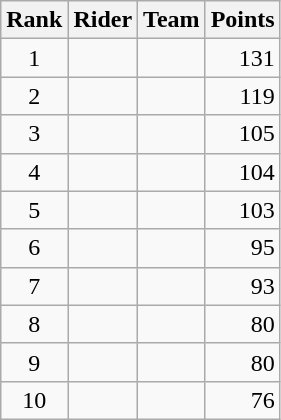<table class="wikitable">
<tr>
<th scope="col">Rank</th>
<th scope="col">Rider</th>
<th scope="col">Team</th>
<th scope="col">Points</th>
</tr>
<tr>
<td style="text-align:center;">1</td>
<td> </td>
<td></td>
<td style="text-align:right;">131</td>
</tr>
<tr>
<td style="text-align:center;">2</td>
<td></td>
<td></td>
<td style="text-align:right;">119</td>
</tr>
<tr>
<td style="text-align:center;">3</td>
<td></td>
<td></td>
<td style="text-align:right;">105</td>
</tr>
<tr>
<td style="text-align:center;">4</td>
<td>  </td>
<td></td>
<td style="text-align:right;">104</td>
</tr>
<tr>
<td style="text-align:center;">5</td>
<td></td>
<td></td>
<td style="text-align:right;">103</td>
</tr>
<tr>
<td style="text-align:center;">6</td>
<td></td>
<td></td>
<td style="text-align:right;">95</td>
</tr>
<tr>
<td style="text-align:center;">7</td>
<td></td>
<td></td>
<td style="text-align:right;">93</td>
</tr>
<tr>
<td style="text-align:center;">8</td>
<td></td>
<td></td>
<td style="text-align:right;">80</td>
</tr>
<tr>
<td style="text-align:center;">9</td>
<td></td>
<td></td>
<td style="text-align:right;">80</td>
</tr>
<tr>
<td style="text-align:center;">10</td>
<td></td>
<td></td>
<td style="text-align:right;">76</td>
</tr>
</table>
